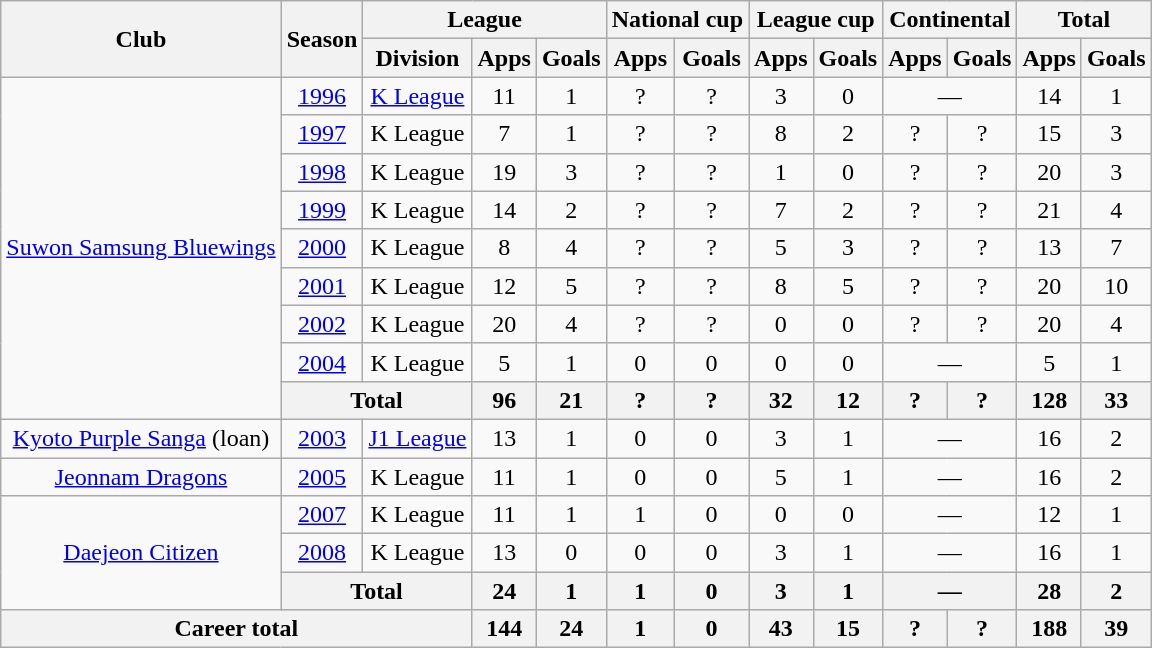<table class="wikitable" style="text-align:center">
<tr>
<th rowspan=2>Club</th>
<th rowspan=2>Season</th>
<th colspan=3>League</th>
<th colspan=2>National cup</th>
<th colspan=2>League cup</th>
<th colspan=2>Continental</th>
<th colspan=2>Total</th>
</tr>
<tr>
<th>Division</th>
<th>Apps</th>
<th>Goals</th>
<th>Apps</th>
<th>Goals</th>
<th>Apps</th>
<th>Goals</th>
<th>Apps</th>
<th>Goals</th>
<th>Apps</th>
<th>Goals</th>
</tr>
<tr>
<td rowspan="9"><a href='#'>Suwon Samsung Bluewings</a></td>
<td><a href='#'>1996</a></td>
<td><a href='#'>K League</a></td>
<td>11</td>
<td>1</td>
<td>?</td>
<td>?</td>
<td>3</td>
<td>0</td>
<td colspan="2">—</td>
<td>14</td>
<td>1</td>
</tr>
<tr>
<td><a href='#'>1997</a></td>
<td>K League</td>
<td>7</td>
<td>1</td>
<td>?</td>
<td>?</td>
<td>8</td>
<td>2</td>
<td>?</td>
<td>?</td>
<td>15</td>
<td>3</td>
</tr>
<tr>
<td><a href='#'>1998</a></td>
<td>K League</td>
<td>19</td>
<td>3</td>
<td>?</td>
<td>?</td>
<td>1</td>
<td>0</td>
<td>?</td>
<td>?</td>
<td>20</td>
<td>3</td>
</tr>
<tr>
<td><a href='#'>1999</a></td>
<td>K League</td>
<td>14</td>
<td>2</td>
<td>?</td>
<td>?</td>
<td>7</td>
<td>2</td>
<td>?</td>
<td>?</td>
<td>21</td>
<td>4</td>
</tr>
<tr>
<td><a href='#'>2000</a></td>
<td>K League</td>
<td>8</td>
<td>4</td>
<td>?</td>
<td>?</td>
<td>5</td>
<td>3</td>
<td>?</td>
<td>?</td>
<td>13</td>
<td>7</td>
</tr>
<tr>
<td><a href='#'>2001</a></td>
<td>K League</td>
<td>12</td>
<td>5</td>
<td>?</td>
<td>?</td>
<td>8</td>
<td>5</td>
<td>?</td>
<td>?</td>
<td>20</td>
<td>10</td>
</tr>
<tr>
<td><a href='#'>2002</a></td>
<td>K League</td>
<td>20</td>
<td>4</td>
<td>?</td>
<td>?</td>
<td>0</td>
<td>0</td>
<td>?</td>
<td>?</td>
<td>20</td>
<td>4</td>
</tr>
<tr>
<td><a href='#'>2004</a></td>
<td>K League</td>
<td>5</td>
<td>1</td>
<td>0</td>
<td>0</td>
<td>0</td>
<td>0</td>
<td colspan="2">—</td>
<td>5</td>
<td>1</td>
</tr>
<tr>
<th colspan=2>Total</th>
<th>96</th>
<th>21</th>
<th>?</th>
<th>?</th>
<th>32</th>
<th>12</th>
<th>?</th>
<th>?</th>
<th>128</th>
<th>33</th>
</tr>
<tr>
<td><a href='#'>Kyoto Purple Sanga</a> (loan)</td>
<td><a href='#'>2003</a></td>
<td><a href='#'>J1 League</a></td>
<td>13</td>
<td>1</td>
<td>0</td>
<td>0</td>
<td>3</td>
<td>1</td>
<td colspan="2">—</td>
<td>16</td>
<td>2</td>
</tr>
<tr>
<td><a href='#'>Jeonnam Dragons</a></td>
<td><a href='#'>2005</a></td>
<td>K League</td>
<td>11</td>
<td>1</td>
<td>0</td>
<td>0</td>
<td>5</td>
<td>1</td>
<td colspan="2">—</td>
<td>16</td>
<td>2</td>
</tr>
<tr>
<td rowspan="3"><a href='#'>Daejeon Citizen</a></td>
<td><a href='#'>2007</a></td>
<td>K League</td>
<td>11</td>
<td>1</td>
<td>1</td>
<td>0</td>
<td>0</td>
<td>0</td>
<td colspan="2">—</td>
<td>12</td>
<td>1</td>
</tr>
<tr>
<td><a href='#'>2008</a></td>
<td>K League</td>
<td>13</td>
<td>0</td>
<td>0</td>
<td>0</td>
<td>3</td>
<td>1</td>
<td colspan="2">—</td>
<td>16</td>
<td>1</td>
</tr>
<tr>
<th colspan=2>Total</th>
<th>24</th>
<th>1</th>
<th>1</th>
<th>0</th>
<th>3</th>
<th>1</th>
<th colspan="2">—</th>
<th>28</th>
<th>2</th>
</tr>
<tr>
<th colspan=3>Career total</th>
<th>144</th>
<th>24</th>
<th>1</th>
<th>0</th>
<th>43</th>
<th>15</th>
<th>?</th>
<th>?</th>
<th>188</th>
<th>39</th>
</tr>
</table>
